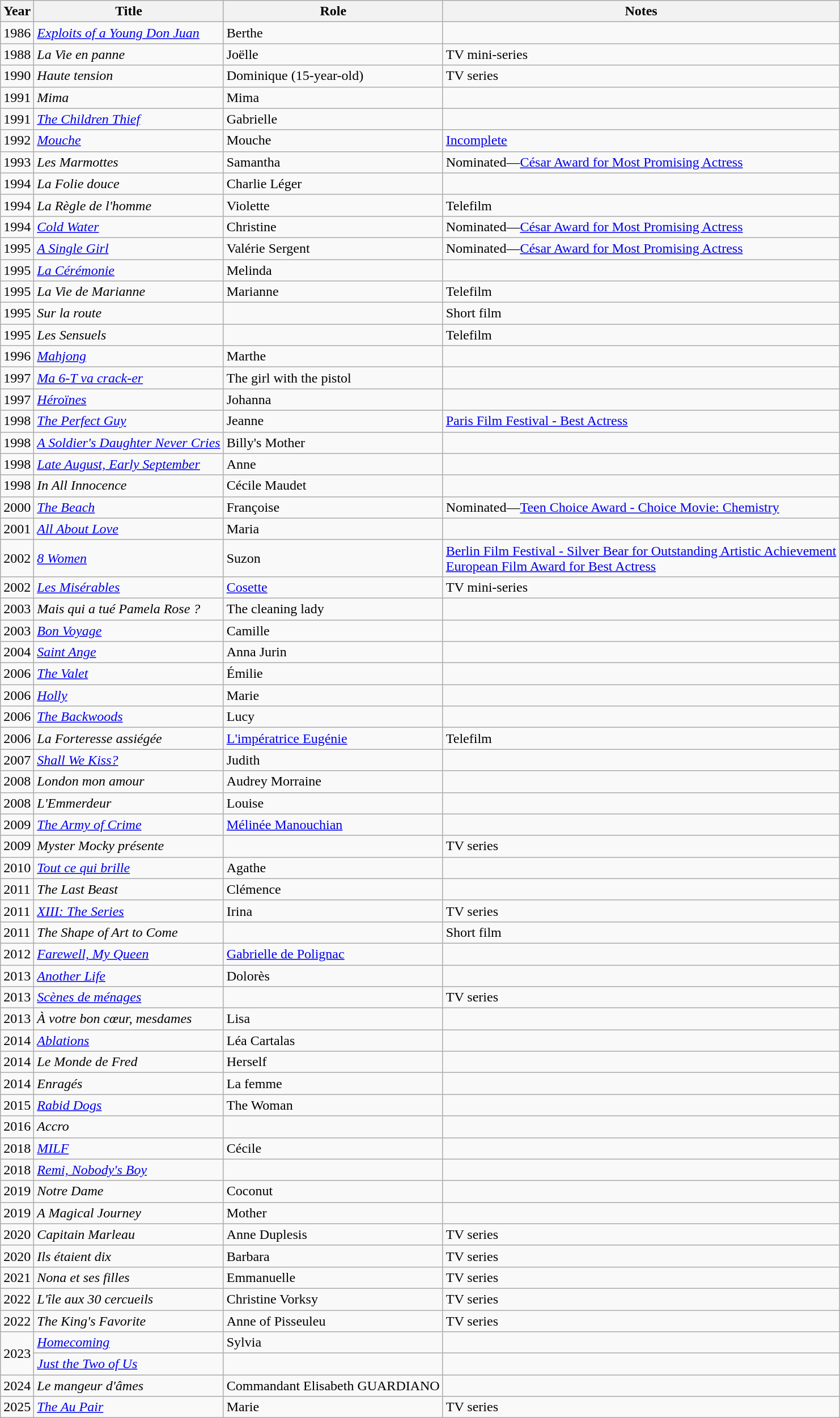<table class="wikitable sortable">
<tr>
<th>Year</th>
<th>Title</th>
<th>Role</th>
<th class="unsortable">Notes</th>
</tr>
<tr>
<td>1986</td>
<td><em><a href='#'>Exploits of a Young Don Juan</a></em></td>
<td>Berthe</td>
<td></td>
</tr>
<tr>
<td>1988</td>
<td><em>La Vie en panne</em></td>
<td>Joëlle</td>
<td>TV mini-series</td>
</tr>
<tr>
<td>1990</td>
<td><em>Haute tension</em></td>
<td>Dominique (15-year-old)</td>
<td>TV series</td>
</tr>
<tr>
<td>1991</td>
<td><em>Mima</em></td>
<td>Mima</td>
<td></td>
</tr>
<tr>
<td>1991</td>
<td><em><a href='#'>The Children Thief</a></em></td>
<td>Gabrielle</td>
<td></td>
</tr>
<tr>
<td>1992</td>
<td><em><a href='#'>Mouche</a></em></td>
<td>Mouche</td>
<td><a href='#'>Incomplete</a></td>
</tr>
<tr>
<td>1993</td>
<td><em>Les Marmottes</em></td>
<td>Samantha</td>
<td>Nominated—<a href='#'>César Award for Most Promising Actress</a></td>
</tr>
<tr>
<td>1994</td>
<td><em>La Folie douce</em></td>
<td>Charlie Léger</td>
<td></td>
</tr>
<tr>
<td>1994</td>
<td><em>La Règle de l'homme</em></td>
<td>Violette</td>
<td>Telefilm</td>
</tr>
<tr>
<td>1994</td>
<td><em><a href='#'>Cold Water</a></em></td>
<td>Christine</td>
<td>Nominated—<a href='#'>César Award for Most Promising Actress</a></td>
</tr>
<tr>
<td>1995</td>
<td><em><a href='#'>A Single Girl</a></em></td>
<td>Valérie Sergent</td>
<td>Nominated—<a href='#'>César Award for Most Promising Actress</a></td>
</tr>
<tr>
<td>1995</td>
<td><em><a href='#'>La Cérémonie</a></em></td>
<td>Melinda</td>
<td></td>
</tr>
<tr>
<td>1995</td>
<td><em>La Vie de Marianne</em></td>
<td>Marianne</td>
<td>Telefilm</td>
</tr>
<tr>
<td>1995</td>
<td><em>Sur la route</em></td>
<td></td>
<td>Short film</td>
</tr>
<tr>
<td>1995</td>
<td><em>Les Sensuels</em></td>
<td></td>
<td>Telefilm</td>
</tr>
<tr>
<td>1996</td>
<td><em><a href='#'>Mahjong</a></em></td>
<td>Marthe</td>
<td></td>
</tr>
<tr>
<td>1997</td>
<td><em><a href='#'>Ma 6-T va crack-er</a></em></td>
<td>The girl with the pistol</td>
<td></td>
</tr>
<tr>
<td>1997</td>
<td><em><a href='#'>Héroïnes</a></em></td>
<td>Johanna</td>
<td></td>
</tr>
<tr>
<td>1998</td>
<td><em><a href='#'>The Perfect Guy</a></em></td>
<td>Jeanne</td>
<td><a href='#'>Paris Film Festival - Best Actress</a></td>
</tr>
<tr>
<td>1998</td>
<td><em><a href='#'>A Soldier's Daughter Never Cries</a></em></td>
<td>Billy's Mother</td>
<td></td>
</tr>
<tr>
<td>1998</td>
<td><em><a href='#'>Late August, Early September</a></em></td>
<td>Anne</td>
<td></td>
</tr>
<tr>
<td>1998</td>
<td><em>In All Innocence</em></td>
<td>Cécile Maudet</td>
<td></td>
</tr>
<tr>
<td>2000</td>
<td><em><a href='#'>The Beach</a></em></td>
<td>Françoise</td>
<td>Nominated—<a href='#'>Teen Choice Award - Choice Movie: Chemistry</a></td>
</tr>
<tr>
<td>2001</td>
<td><em><a href='#'>All About Love</a></em></td>
<td>Maria</td>
<td></td>
</tr>
<tr>
<td>2002</td>
<td><em><a href='#'>8 Women</a></em></td>
<td>Suzon</td>
<td><a href='#'>Berlin Film Festival - Silver Bear for Outstanding Artistic Achievement</a><br><a href='#'>European Film Award for Best Actress</a></td>
</tr>
<tr>
<td>2002</td>
<td><em><a href='#'>Les Misérables</a></em></td>
<td><a href='#'>Cosette</a></td>
<td>TV mini-series</td>
</tr>
<tr>
<td>2003</td>
<td><em>Mais qui a tué Pamela Rose ?</em></td>
<td>The cleaning lady</td>
<td></td>
</tr>
<tr>
<td>2003</td>
<td><em><a href='#'>Bon Voyage</a></em></td>
<td>Camille</td>
<td></td>
</tr>
<tr>
<td>2004</td>
<td><em><a href='#'>Saint Ange</a></em></td>
<td>Anna Jurin</td>
<td></td>
</tr>
<tr>
<td>2006</td>
<td><em><a href='#'>The Valet</a></em></td>
<td>Émilie</td>
<td></td>
</tr>
<tr>
<td>2006</td>
<td><em><a href='#'>Holly</a></em></td>
<td>Marie</td>
<td></td>
</tr>
<tr>
<td>2006</td>
<td><em><a href='#'>The Backwoods</a></em></td>
<td>Lucy</td>
<td></td>
</tr>
<tr>
<td>2006</td>
<td><em>La Forteresse assiégée</em></td>
<td><a href='#'>L'impératrice Eugénie</a></td>
<td>Telefilm</td>
</tr>
<tr>
<td>2007</td>
<td><em><a href='#'>Shall We Kiss?</a></em></td>
<td>Judith</td>
<td></td>
</tr>
<tr>
<td>2008</td>
<td><em>London mon amour</em></td>
<td>Audrey Morraine</td>
<td></td>
</tr>
<tr>
<td>2008</td>
<td><em>L'Emmerdeur</em></td>
<td>Louise</td>
<td></td>
</tr>
<tr>
<td>2009</td>
<td><em><a href='#'>The Army of Crime</a></em></td>
<td><a href='#'>Mélinée Manouchian</a></td>
<td></td>
</tr>
<tr>
<td>2009</td>
<td><em>Myster Mocky présente</em></td>
<td></td>
<td>TV series</td>
</tr>
<tr>
<td>2010</td>
<td><em><a href='#'>Tout ce qui brille</a></em></td>
<td>Agathe</td>
<td></td>
</tr>
<tr>
<td>2011</td>
<td><em>The Last Beast</em></td>
<td>Clémence</td>
<td></td>
</tr>
<tr>
<td>2011</td>
<td><em><a href='#'>XIII: The Series</a></em></td>
<td>Irina</td>
<td>TV series</td>
</tr>
<tr>
<td>2011</td>
<td><em>The Shape of Art to Come</em></td>
<td></td>
<td>Short film</td>
</tr>
<tr>
<td>2012</td>
<td><em><a href='#'>Farewell, My Queen</a></em></td>
<td><a href='#'>Gabrielle de Polignac</a></td>
<td></td>
</tr>
<tr>
<td>2013</td>
<td><em><a href='#'>Another Life</a></em></td>
<td>Dolorès</td>
<td></td>
</tr>
<tr>
<td>2013</td>
<td><em><a href='#'>Scènes de ménages</a></em></td>
<td></td>
<td>TV series</td>
</tr>
<tr>
<td>2013</td>
<td><em>À votre bon cœur, mesdames</em></td>
<td>Lisa</td>
<td></td>
</tr>
<tr>
<td>2014</td>
<td><em><a href='#'>Ablations</a></em></td>
<td>Léa Cartalas</td>
<td></td>
</tr>
<tr>
<td>2014</td>
<td><em>Le Monde de Fred</em></td>
<td>Herself</td>
<td></td>
</tr>
<tr>
<td>2014</td>
<td><em>Enragés</em></td>
<td>La femme</td>
<td></td>
</tr>
<tr>
<td>2015</td>
<td><em><a href='#'>Rabid Dogs</a></em></td>
<td>The Woman</td>
<td></td>
</tr>
<tr>
<td>2016</td>
<td><em>Accro</em></td>
<td></td>
<td></td>
</tr>
<tr>
<td>2018</td>
<td><em><a href='#'>MILF</a></em></td>
<td>Cécile</td>
<td></td>
</tr>
<tr>
<td>2018</td>
<td><em><a href='#'>Remi, Nobody's Boy</a></em></td>
<td></td>
<td></td>
</tr>
<tr>
<td>2019</td>
<td><em>Notre Dame</em></td>
<td>Coconut</td>
<td></td>
</tr>
<tr>
<td>2019</td>
<td><em>A Magical Journey</em></td>
<td>Mother</td>
<td></td>
</tr>
<tr>
<td>2020</td>
<td><em>Capitain Marleau</em></td>
<td>Anne Duplesis</td>
<td>TV series</td>
</tr>
<tr>
<td>2020</td>
<td><em>Ils étaient dix</em></td>
<td>Barbara</td>
<td>TV series</td>
</tr>
<tr>
<td>2021</td>
<td><em>Nona et ses filles</em></td>
<td>Emmanuelle</td>
<td>TV series</td>
</tr>
<tr>
<td>2022</td>
<td><em>L'île aux 30 cercueils</em></td>
<td>Christine Vorksy</td>
<td>TV series</td>
</tr>
<tr>
<td>2022</td>
<td><em>The King's Favorite</em></td>
<td>Anne of Pisseuleu</td>
<td>TV series</td>
</tr>
<tr>
<td rowspan="2">2023</td>
<td><em><a href='#'>Homecoming</a></em></td>
<td>Sylvia</td>
<td></td>
</tr>
<tr>
<td><em><a href='#'>Just the Two of Us</a></em></td>
<td></td>
</tr>
<tr>
<td>2024</td>
<td><em>Le mangeur d'âmes</em></td>
<td>Commandant Elisabeth GUARDIANO</td>
<td></td>
</tr>
<tr>
<td>2025</td>
<td><em><a href='#'>The Au Pair</a></em></td>
<td>Marie</td>
<td>TV series</td>
</tr>
</table>
